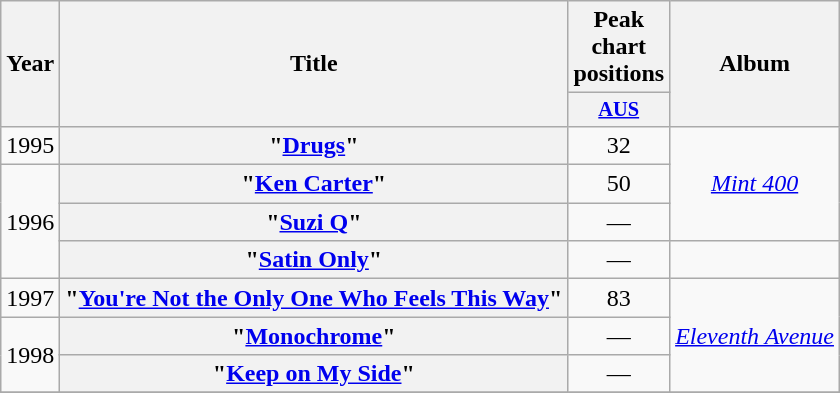<table class="wikitable plainrowheaders" style="text-align:center;">
<tr>
<th scope="col" rowspan="2">Year</th>
<th scope="col" rowspan="2">Title</th>
<th scope="col" colspan="1">Peak chart positions</th>
<th scope="col" rowspan="2">Album</th>
</tr>
<tr>
<th scope="col" style="width:3em;font-size:85%;"><a href='#'>AUS</a><br></th>
</tr>
<tr>
<td>1995</td>
<th scope="row">"<a href='#'>Drugs</a>"</th>
<td>32</td>
<td rowspan="3"><em><a href='#'>Mint 400</a></em></td>
</tr>
<tr>
<td rowspan="3">1996</td>
<th scope="row">"<a href='#'>Ken Carter</a>"</th>
<td>50</td>
</tr>
<tr>
<th scope="row">"<a href='#'>Suzi Q</a>"</th>
<td>—</td>
</tr>
<tr>
<th scope="row">"<a href='#'>Satin Only</a>"</th>
<td>—</td>
<td></td>
</tr>
<tr>
<td>1997</td>
<th scope="row">"<a href='#'>You're Not the Only One Who Feels This Way</a>"</th>
<td>83</td>
<td rowspan="3"><em><a href='#'>Eleventh Avenue</a></em></td>
</tr>
<tr>
<td rowspan="2">1998</td>
<th scope="row">"<a href='#'>Monochrome</a>"</th>
<td>—</td>
</tr>
<tr>
<th scope="row">"<a href='#'>Keep on My Side</a>"</th>
<td>—</td>
</tr>
<tr>
</tr>
</table>
